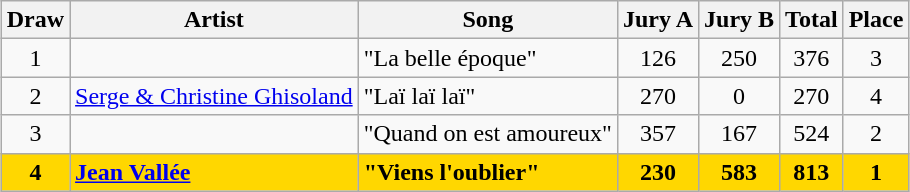<table class="sortable wikitable" style="margin: 1em auto 1em auto; text-align:center">
<tr>
<th>Draw</th>
<th>Artist</th>
<th>Song</th>
<th>Jury A</th>
<th>Jury B</th>
<th>Total</th>
<th>Place</th>
</tr>
<tr>
<td>1</td>
<td align="left"></td>
<td align="left">"La belle époque"</td>
<td>126</td>
<td>250</td>
<td>376</td>
<td>3</td>
</tr>
<tr>
<td>2</td>
<td align="left"><a href='#'>Serge & Christine Ghisoland</a></td>
<td align="left">"Laï laï laï"</td>
<td>270</td>
<td>0</td>
<td>270</td>
<td>4</td>
</tr>
<tr>
<td>3</td>
<td align="left"></td>
<td align="left">"Quand on est amoureux"</td>
<td>357</td>
<td>167</td>
<td>524</td>
<td>2</td>
</tr>
<tr style="font-weight:bold; background:gold;">
<td>4</td>
<td align="left"><a href='#'>Jean Vallée</a></td>
<td align="left">"Viens l'oublier"</td>
<td>230</td>
<td>583</td>
<td>813</td>
<td>1</td>
</tr>
</table>
